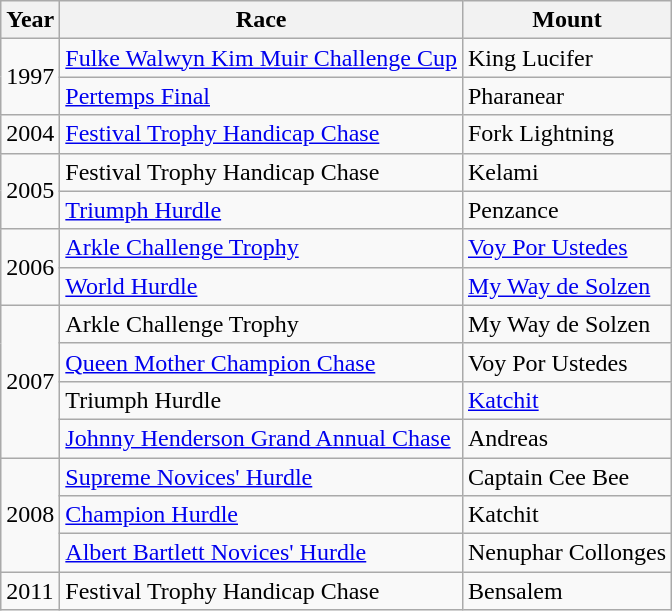<table class="wikitable">
<tr>
<th>Year</th>
<th>Race</th>
<th>Mount</th>
</tr>
<tr>
<td rowspan=2>1997</td>
<td><a href='#'>Fulke Walwyn Kim Muir Challenge Cup</a></td>
<td>King Lucifer</td>
</tr>
<tr>
<td><a href='#'>Pertemps Final</a></td>
<td>Pharanear</td>
</tr>
<tr>
<td>2004</td>
<td><a href='#'>Festival Trophy Handicap Chase</a></td>
<td>Fork Lightning</td>
</tr>
<tr>
<td rowspan=2>2005</td>
<td>Festival Trophy Handicap Chase</td>
<td>Kelami</td>
</tr>
<tr>
<td><a href='#'>Triumph Hurdle</a></td>
<td>Penzance</td>
</tr>
<tr>
<td rowspan=2>2006</td>
<td><a href='#'>Arkle Challenge Trophy</a></td>
<td><a href='#'>Voy Por Ustedes</a></td>
</tr>
<tr>
<td><a href='#'>World Hurdle</a></td>
<td><a href='#'>My Way de Solzen</a></td>
</tr>
<tr>
<td rowspan=4>2007</td>
<td>Arkle Challenge Trophy</td>
<td>My Way de Solzen</td>
</tr>
<tr>
<td><a href='#'>Queen Mother Champion Chase</a></td>
<td>Voy Por Ustedes</td>
</tr>
<tr>
<td>Triumph Hurdle</td>
<td><a href='#'>Katchit</a></td>
</tr>
<tr>
<td><a href='#'>Johnny Henderson Grand Annual Chase</a></td>
<td>Andreas</td>
</tr>
<tr>
<td rowspan=3>2008</td>
<td><a href='#'>Supreme Novices' Hurdle</a></td>
<td>Captain Cee Bee</td>
</tr>
<tr>
<td><a href='#'>Champion Hurdle</a></td>
<td>Katchit</td>
</tr>
<tr>
<td><a href='#'>Albert Bartlett Novices' Hurdle</a></td>
<td>Nenuphar Collonges</td>
</tr>
<tr>
<td>2011</td>
<td>Festival Trophy Handicap Chase</td>
<td>Bensalem</td>
</tr>
</table>
